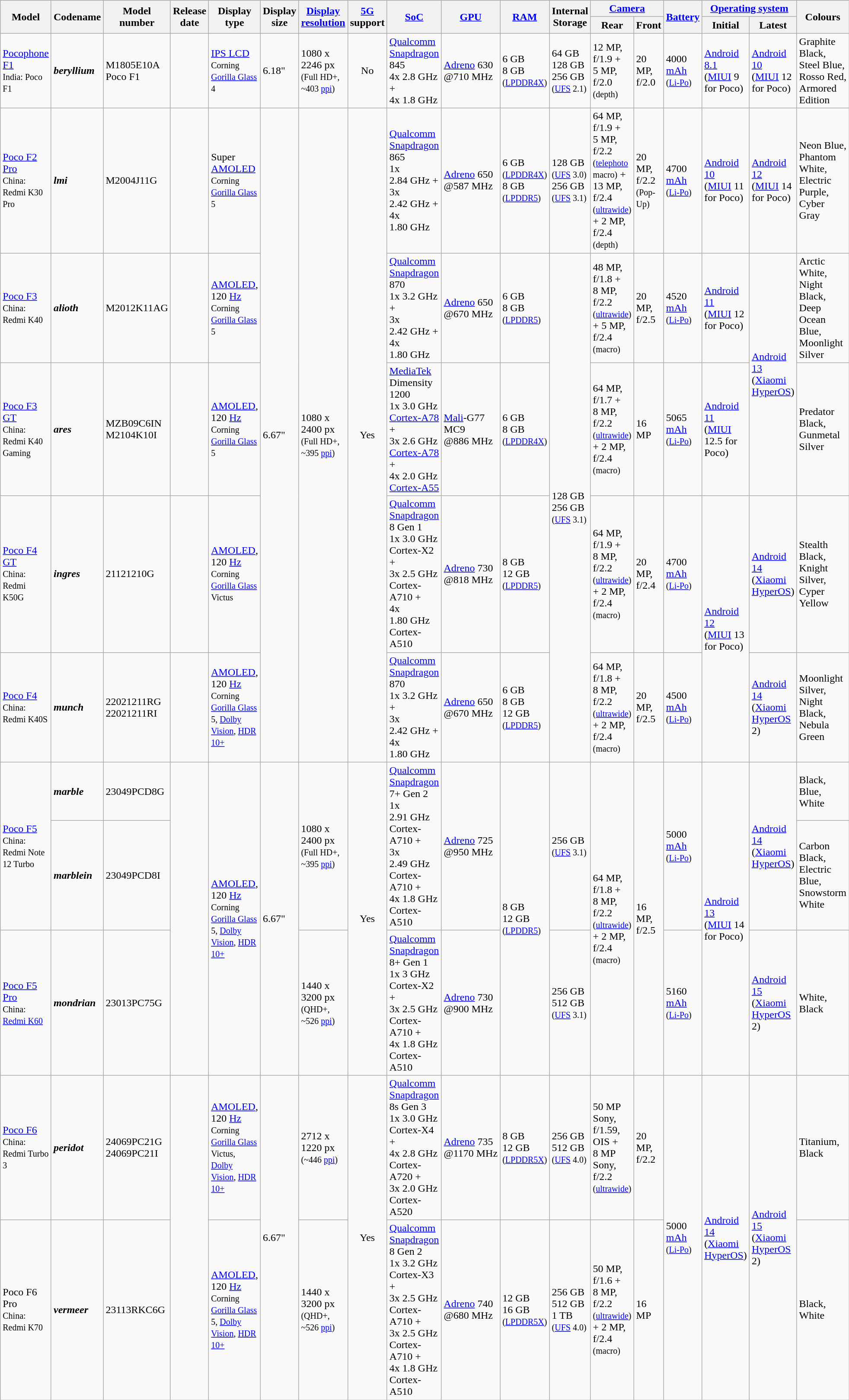<table class="wikitable sortable">
<tr>
<th rowspan="2">Model</th>
<th rowspan="2">Codename</th>
<th rowspan="2">Model number</th>
<th rowspan="2">Release date </th>
<th rowspan="2">Display type</th>
<th rowspan="2">Display size</th>
<th rowspan="2"><a href='#'>Display resolution</a></th>
<th rowspan="2"><a href='#'>5G</a> support</th>
<th rowspan="2"><a href='#'>SoC</a></th>
<th rowspan="2"><a href='#'>GPU</a></th>
<th rowspan="2"><a href='#'>RAM</a></th>
<th rowspan="2">Internal Storage</th>
<th colspan="2"><a href='#'>Camera</a></th>
<th rowspan="2"><a href='#'>Battery</a></th>
<th colspan="2"><a href='#'>Operating system</a></th>
<th rowspan="2">Colours</th>
</tr>
<tr>
<th>Rear</th>
<th>Front</th>
<th>Initial</th>
<th>Latest</th>
</tr>
<tr>
<td><a href='#'>Pocophone F1</a><br><small>India: Poco F1</small></td>
<td><strong><em>beryllium</em></strong></td>
<td>M1805E10A<br>Poco F1</td>
<td></td>
<td><a href='#'>IPS LCD</a><br><small>Corning <a href='#'>Gorilla Glass</a> 4</small></td>
<td>6.18"</td>
<td>1080 x 2246 px<br><small>(Full HD+, ~403 <a href='#'>ppi</a>)</small></td>
<td style="text-align:center;">No</td>
<td><a href='#'>Qualcomm Snapdragon</a> 845<br>4x 2.8 GHz +<br>4x 1.8 GHz</td>
<td><a href='#'>Adreno</a> 630<br>@710 MHz</td>
<td>6 GB<br>8 GB<br><small>(<a href='#'>LPDDR4X</a>)</small></td>
<td>64 GB<br>128 GB<br>256 GB<br><small>(<a href='#'>UFS</a> 2.1)</small></td>
<td>12 MP, f/1.9 +<br>5 MP, f/2.0 <small>(depth)</small></td>
<td>20 MP, f/2.0</td>
<td>4000 <a href='#'>mAh</a><br><small>(<a href='#'>Li-Po</a>)</small></td>
<td><a href='#'>Android 8.1</a><br>(<a href='#'>MIUI</a> 9 for Poco)</td>
<td><a href='#'>Android 10</a><br>(<a href='#'>MIUI</a> 12 for Poco)</td>
<td>Graphite Black, Steel Blue, Rosso Red, Armored Edition</td>
</tr>
<tr>
<td><a href='#'>Poco F2 Pro</a><br><small>China: Redmi K30 Pro</small></td>
<td><strong><em>lmi</em></strong></td>
<td>M2004J11G</td>
<td></td>
<td>Super <a href='#'>AMOLED</a><br><small>Corning <a href='#'>Gorilla Glass</a> 5</small></td>
<td rowspan="5">6.67"</td>
<td rowspan="5">1080 x 2400 px<br><small>(Full HD+, ~395 <a href='#'>ppi</a>)</small></td>
<td rowspan="5" style="text-align:center;">Yes</td>
<td><a href='#'>Qualcomm Snapdragon</a> 865<br>1x 2.84 GHz +<br>3x 2.42 GHz +<br>4x 1.80 GHz</td>
<td><a href='#'>Adreno</a> 650<br>@587 MHz</td>
<td>6 GB<br><small>(<a href='#'>LPDDR4X</a>)</small><br>8 GB<br><small>(<a href='#'>LPDDR5</a>)</small></td>
<td>128 GB<br><small>(<a href='#'>UFS</a> 3.0)</small><br>256 GB<br><small>(<a href='#'>UFS</a> 3.1)</small></td>
<td>64 MP, f/1.9 +<br>5 MP, f/2.2 <small>(<a href='#'>telephoto</a> macro)</small> +
13 MP, f/2.4 <small>(<a href='#'>ultrawide</a>)</small> +
2 MP, f/2.4 <small>(depth)</small></td>
<td>20 MP, f/2.2 <small>(Pop-Up)</small></td>
<td>4700 <a href='#'>mAh</a><br><small>(<a href='#'>Li-Po</a>)</small></td>
<td><a href='#'>Android 10</a><br>(<a href='#'>MIUI</a> 11 for Poco)</td>
<td><a href='#'>Android 12</a><br>(<a href='#'>MIUI</a> 14 for Poco)</td>
<td>Neon Blue, Phantom White, Electric Purple, Cyber Gray</td>
</tr>
<tr>
<td><a href='#'>Poco F3</a><br><small>China: Redmi K40</small></td>
<td><strong><em>alioth</em></strong></td>
<td>M2012K11AG</td>
<td></td>
<td><a href='#'>AMOLED</a>, 120 <a href='#'>Hz</a><br><small>Corning <a href='#'>Gorilla Glass</a> 5</small></td>
<td><a href='#'>Qualcomm Snapdragon</a> 870<br>1x 3.2 GHz +<br>3x 2.42 GHz +<br>4x 1.80 GHz</td>
<td><a href='#'>Adreno</a> 650<br>@670 MHz</td>
<td>6 GB<br>8 GB<br><small>(<a href='#'>LPDDR5</a>)</small></td>
<td rowspan="4">128 GB<br>256 GB<br><small>(<a href='#'>UFS</a> 3.1)</small></td>
<td>48 MP, f/1.8 +<br>8 MP, f/2.2 <small>(<a href='#'>ultrawide</a>)</small> +
5 MP, f/2.4 <small>(macro)</small></td>
<td>20 MP, f/2.5</td>
<td>4520 <a href='#'>mAh</a><br><small>(<a href='#'>Li-Po</a>)</small></td>
<td><a href='#'>Android 11</a><br>(<a href='#'>MIUI</a> 12 for Poco)</td>
<td rowspan="2"><a href='#'>Android 13</a><br>(<a href='#'>Xiaomi HyperOS</a>)</td>
<td>Arctic White, Night Black, Deep Ocean Blue, Moonlight Silver</td>
</tr>
<tr>
<td><a href='#'>Poco F3 GT</a><br><small>China: Redmi K40 Gaming</small></td>
<td><strong><em>ares</em></strong></td>
<td>MZB09C6IN<br>M2104K10I</td>
<td></td>
<td><a href='#'>AMOLED</a>, 120 <a href='#'>Hz</a><br><small>Corning <a href='#'>Gorilla Glass</a> 5</small></td>
<td><a href='#'>MediaTek</a> Dimensity 1200<br>1x 3.0 GHz <a href='#'>Cortex-A78</a> +<br>3x 2.6 GHz <a href='#'>Cortex-A78</a> +<br>4x 2.0 GHz <a href='#'>Cortex-A55</a></td>
<td><a href='#'>Mali</a>-G77 MC9<br>@886 MHz</td>
<td>6 GB<br>8 GB<br><small>(<a href='#'>LPDDR4X</a>)</small></td>
<td>64 MP, f/1.7 +<br>8 MP, f/2.2 <small>(<a href='#'>ultrawide</a>)</small> +
2 MP, f/2.4 <small>(macro)</small></td>
<td>16 MP</td>
<td>5065 <a href='#'>mAh</a><br><small>(<a href='#'>Li-Po</a>)</small></td>
<td><a href='#'>Android 11</a><br>(<a href='#'>MIUI</a> 12.5 for Poco)</td>
<td>Predator Black, Gunmetal Silver</td>
</tr>
<tr>
<td><a href='#'>Poco F4 GT</a><br><small>China: Redmi K50G</small></td>
<td><strong><em>ingres</em></strong></td>
<td>21121210G</td>
<td></td>
<td><a href='#'>AMOLED</a>, 120 <a href='#'>Hz</a><br><small>Corning <a href='#'>Gorilla Glass</a> Victus</small></td>
<td><a href='#'>Qualcomm Snapdragon</a> 8 Gen 1<br>1x 3.0 GHz Cortex-X2 +<br>3x 2.5 GHz Cortex-A710 +<br>4x 1.80 GHz Cortex-A510</td>
<td><a href='#'>Adreno</a> 730<br>@818 MHz</td>
<td>8 GB<br>12 GB<br><small>(<a href='#'>LPDDR5</a>)</small></td>
<td>64 MP, f/1.9 +<br>8 MP, f/2.2 <small>(<a href='#'>ultrawide</a>)</small> +
2 MP, f/2.4 <small>(macro)</small></td>
<td>20 MP, f/2.4</td>
<td>4700 <a href='#'>mAh</a><br><small>(<a href='#'>Li-Po</a>)</small></td>
<td rowspan="2"><a href='#'>Android 12</a><br>(<a href='#'>MIUI</a> 13 for Poco)</td>
<td><a href='#'>Android 14</a><br>(<a href='#'>Xiaomi HyperOS</a>)</td>
<td>Stealth Black, Knight Silver, Cyper Yellow</td>
</tr>
<tr>
<td><a href='#'>Poco F4</a><br><small>China: Redmi K40S</small></td>
<td><strong><em>munch</em></strong></td>
<td>22021211RG<br>22021211RI</td>
<td></td>
<td><a href='#'>AMOLED</a>, 120 <a href='#'>Hz</a><br><small>Corning <a href='#'>Gorilla Glass</a> 5, <a href='#'>Dolby Vision</a>, <a href='#'>HDR 10+</a></small></td>
<td><a href='#'>Qualcomm Snapdragon</a> 870<br>1x 3.2 GHz +<br>3x 2.42 GHz +<br>4x 1.80 GHz</td>
<td><a href='#'>Adreno</a> 650<br>@670 MHz</td>
<td>6 GB<br>8 GB<br>12 GB<br><small>(<a href='#'>LPDDR5</a>)</small></td>
<td>64 MP, f/1.8 +<br>8 MP, f/2.2 <small>(<a href='#'>ultrawide</a>)</small> +
2 MP, f/2.4 <small>(macro)</small></td>
<td>20 MP, f/2.5</td>
<td>4500 <a href='#'>mAh</a><br><small>(<a href='#'>Li-Po</a>)</small></td>
<td><a href='#'>Android 14</a><br>(<a href='#'>Xiaomi HyperOS</a> 2)</td>
<td>Moonlight Silver, Night Black, Nebula Green</td>
</tr>
<tr>
<td rowspan="2"><a href='#'>Poco F5</a><br><small>China: Redmi Note 12 Turbo</small></td>
<td><strong><em>marble</em></strong></td>
<td>23049PCD8G</td>
<td rowspan="3"></td>
<td rowspan="3"><a href='#'>AMOLED</a>, 120 <a href='#'>Hz</a><br><small>Corning <a href='#'>Gorilla Glass</a> 5, <a href='#'>Dolby Vision</a>, <a href='#'>HDR 10+</a></small></td>
<td rowspan="3">6.67"</td>
<td rowspan="2">1080 x 2400 px<br><small>(Full HD+, ~395 <a href='#'>ppi</a>)</small></td>
<td rowspan="3" style="text-align:center;">Yes</td>
<td rowspan="2"><a href='#'>Qualcomm Snapdragon</a> 7+ Gen 2<br>1x 2.91 GHz Cortex-A710 +<br>3x 2.49 GHz Cortex-A710 +<br>4x 1.8 GHz Cortex-A510</td>
<td rowspan="2"><a href='#'>Adreno</a> 725<br>@950 MHz</td>
<td rowspan="3">8 GB<br>12 GB<br><small>(<a href='#'>LPDDR5</a>)</small></td>
<td rowspan="2">256 GB<br><small>(<a href='#'>UFS</a> 3.1)</small></td>
<td rowspan="3">64 MP, f/1.8 +<br>8 MP, f/2.2 <small>(<a href='#'>ultrawide</a>)</small> +
2 MP, f/2.4 <small>(macro)</small></td>
<td rowspan="3">16 MP, f/2.5</td>
<td rowspan="2">5000 <a href='#'>mAh</a><br><small>(<a href='#'>Li-Po</a>)</small></td>
<td rowspan="3"><a href='#'>Android 13</a><br>(<a href='#'>MIUI</a> 14 for Poco)</td>
<td rowspan="2"><a href='#'>Android 14</a><br>(<a href='#'>Xiaomi HyperOS</a>)</td>
<td>Black, Blue, White</td>
</tr>
<tr>
<td><strong><em>marblein</em></strong></td>
<td>23049PCD8I</td>
<td>Carbon Black, Electric Blue, Snowstorm White</td>
</tr>
<tr>
<td><a href='#'>Poco F5 Pro</a><br><small>China: <a href='#'>Redmi K60</a></small></td>
<td><strong><em>mondrian</em></strong></td>
<td>23013PC75G</td>
<td>1440 x 3200 px<br><small>(QHD+, ~526 <a href='#'>ppi</a>)</small></td>
<td><a href='#'>Qualcomm Snapdragon</a> 8+ Gen 1<br>1x 3 GHz Cortex-X2 +<br>3x 2.5 GHz Cortex-A710 +<br>4x 1.8 GHz Cortex-A510</td>
<td><a href='#'>Adreno</a> 730<br>@900 MHz</td>
<td>256 GB<br>512 GB<br><small>(<a href='#'>UFS</a> 3.1)</small></td>
<td>5160 <a href='#'>mAh</a><br><small>(<a href='#'>Li-Po</a>)</small></td>
<td><a href='#'>Android 15</a><br>(<a href='#'>Xiaomi HyperOS</a> 2)</td>
<td>White, Black</td>
</tr>
<tr>
<td><a href='#'>Poco F6</a><br><small>China: Redmi Turbo 3</small></td>
<td><strong><em>peridot</em></strong></td>
<td>24069PC21G<br>24069PC21I</td>
<td rowspan="2"></td>
<td><a href='#'>AMOLED</a>, 120 <a href='#'>Hz</a><br><small>Corning <a href='#'>Gorilla Glass</a> Victus, <a href='#'>Dolby Vision</a>, <a href='#'>HDR 10+</a></small></td>
<td rowspan="2">6.67"</td>
<td>2712 x 1220 px<br><small>(~446 <a href='#'>ppi</a>)</small></td>
<td rowspan="2" style="text-align:center;">Yes</td>
<td><a href='#'>Qualcomm Snapdragon</a> 8s Gen 3<br>1x 3.0 GHz Cortex-X4 +<br>4x 2.8 GHz Cortex-A720 +<br>3x 2.0 GHz Cortex-A520</td>
<td><a href='#'>Adreno</a> 735<br>@1170 MHz</td>
<td>8 GB<br>12 GB<br><small>(<a href='#'>LPDDR5X</a>)</small></td>
<td>256 GB<br>512 GB<br><small>(<a href='#'>UFS</a> 4.0)</small></td>
<td>50 MP Sony, f/1.59, OIS +<br>8 MP Sony, f/2.2 <small>(<a href='#'>ultrawide</a>)</small></td>
<td>20 MP, f/2.2</td>
<td rowspan="2">5000 <a href='#'>mAh</a><br><small>(<a href='#'>Li-Po</a>)</small></td>
<td rowspan="2"><a href='#'>Android 14</a><br>(<a href='#'>Xiaomi HyperOS</a>)</td>
<td rowspan="2"><a href='#'>Android 15</a><br>(<a href='#'>Xiaomi HyperOS</a> 2)</td>
<td>Titanium, Black</td>
</tr>
<tr>
<td>Poco F6 Pro<br><small>China: Redmi K70</small></td>
<td><strong><em>vermeer</em></strong></td>
<td>23113RKC6G</td>
<td><a href='#'>AMOLED</a>, 120 <a href='#'>Hz</a><br><small>Corning <a href='#'>Gorilla Glass</a> 5, <a href='#'>Dolby Vision</a>, <a href='#'>HDR 10+</a></small></td>
<td>1440 x 3200 px<br><small>(QHD+, ~526 <a href='#'>ppi</a>)</small></td>
<td><a href='#'>Qualcomm Snapdragon</a> 8 Gen 2<br>1x 3.2 GHz Cortex-X3 +<br>3x 2.5 GHz Cortex-A710 +<br>3x 2.5 GHz Cortex-A710 +<br>4x 1.8 GHz Cortex-A510</td>
<td><a href='#'>Adreno</a> 740<br>@680 MHz</td>
<td>12 GB<br>16 GB<br><small>(<a href='#'>LPDDR5X</a>)</small></td>
<td>256 GB<br>512 GB<br>1 TB<br><small>(<a href='#'>UFS</a> 4.0)</small></td>
<td>50 MP, f/1.6 +<br>8 MP, f/2.2 <small>(<a href='#'>ultrawide</a>)</small> +
2 MP, f/2.4 <small>(macro)</small></td>
<td>16 MP</td>
<td>Black, White</td>
</tr>
</table>
